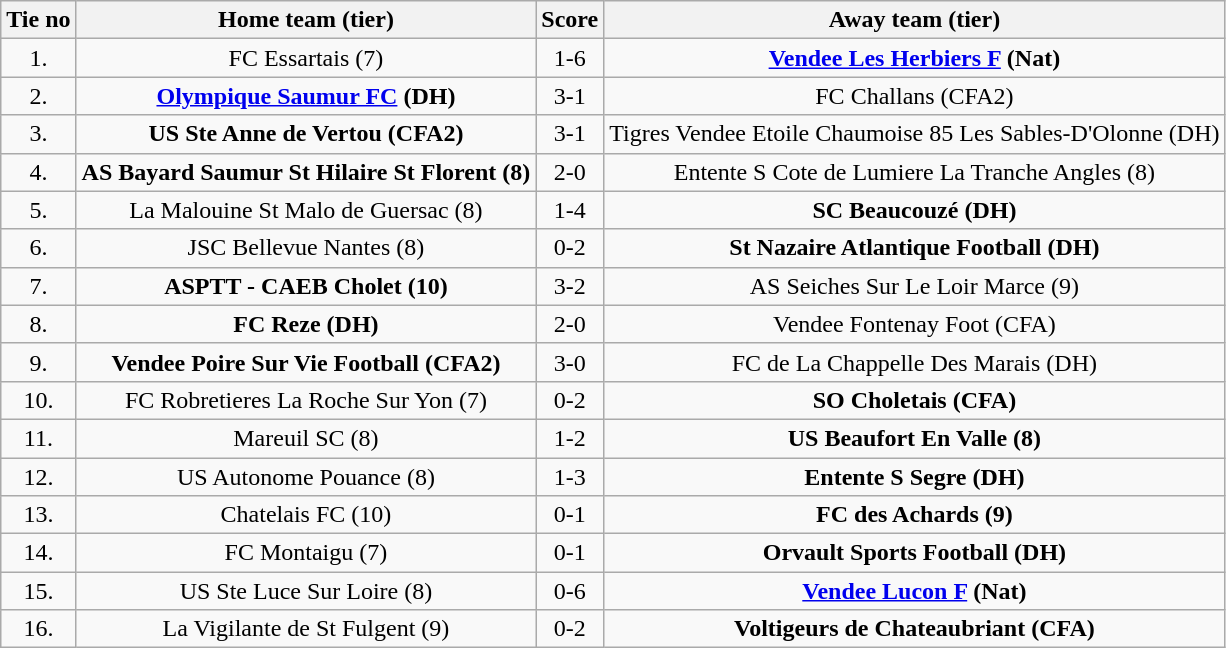<table class="wikitable" style="text-align: center">
<tr>
<th>Tie no</th>
<th>Home team (tier)</th>
<th>Score</th>
<th>Away team (tier)</th>
</tr>
<tr>
<td>1.</td>
<td>FC Essartais (7)</td>
<td>1-6</td>
<td><strong><a href='#'>Vendee Les Herbiers F</a> (Nat)</strong></td>
</tr>
<tr>
<td>2.</td>
<td><strong><a href='#'>Olympique Saumur FC</a> (DH)</strong></td>
<td>3-1</td>
<td>FC Challans (CFA2)</td>
</tr>
<tr>
<td>3.</td>
<td><strong>US Ste Anne de Vertou (CFA2)</strong></td>
<td>3-1</td>
<td>Tigres Vendee Etoile Chaumoise 85 Les Sables-D'Olonne (DH)</td>
</tr>
<tr>
<td>4.</td>
<td><strong>AS Bayard Saumur St Hilaire St Florent (8)</strong></td>
<td>2-0</td>
<td>Entente S Cote de Lumiere La Tranche Angles (8)</td>
</tr>
<tr>
<td>5.</td>
<td>La Malouine St Malo de Guersac (8)</td>
<td>1-4 </td>
<td><strong>SC Beaucouzé (DH)</strong></td>
</tr>
<tr>
<td>6.</td>
<td>JSC Bellevue Nantes (8)</td>
<td>0-2</td>
<td><strong>St Nazaire Atlantique Football (DH)</strong></td>
</tr>
<tr>
<td>7.</td>
<td><strong>ASPTT - CAEB Cholet (10)</strong></td>
<td>3-2</td>
<td>AS Seiches Sur Le Loir Marce (9)</td>
</tr>
<tr>
<td>8.</td>
<td><strong>FC Reze (DH)</strong></td>
<td>2-0</td>
<td>Vendee Fontenay Foot (CFA)</td>
</tr>
<tr>
<td>9.</td>
<td><strong>Vendee Poire Sur Vie Football (CFA2)</strong></td>
<td>3-0</td>
<td>FC de La Chappelle Des Marais (DH)</td>
</tr>
<tr>
<td>10.</td>
<td>FC Robretieres La Roche Sur Yon (7)</td>
<td>0-2</td>
<td><strong>SO Choletais (CFA)</strong></td>
</tr>
<tr>
<td>11.</td>
<td>Mareuil SC (8)</td>
<td>1-2 </td>
<td><strong>US Beaufort En Valle (8)</strong></td>
</tr>
<tr>
<td>12.</td>
<td>US Autonome Pouance (8)</td>
<td>1-3 </td>
<td><strong>Entente S Segre (DH)</strong></td>
</tr>
<tr>
<td>13.</td>
<td>Chatelais FC (10)</td>
<td>0-1 </td>
<td><strong>FC des Achards (9)</strong></td>
</tr>
<tr>
<td>14.</td>
<td>FC Montaigu (7)</td>
<td>0-1 </td>
<td><strong>Orvault Sports Football (DH)</strong></td>
</tr>
<tr>
<td>15.</td>
<td>US Ste Luce Sur Loire (8)</td>
<td>0-6</td>
<td><strong><a href='#'>Vendee Lucon F</a> (Nat)</strong></td>
</tr>
<tr>
<td>16.</td>
<td>La Vigilante de St Fulgent (9)</td>
<td>0-2 </td>
<td><strong>Voltigeurs de Chateaubriant (CFA)</strong></td>
</tr>
</table>
